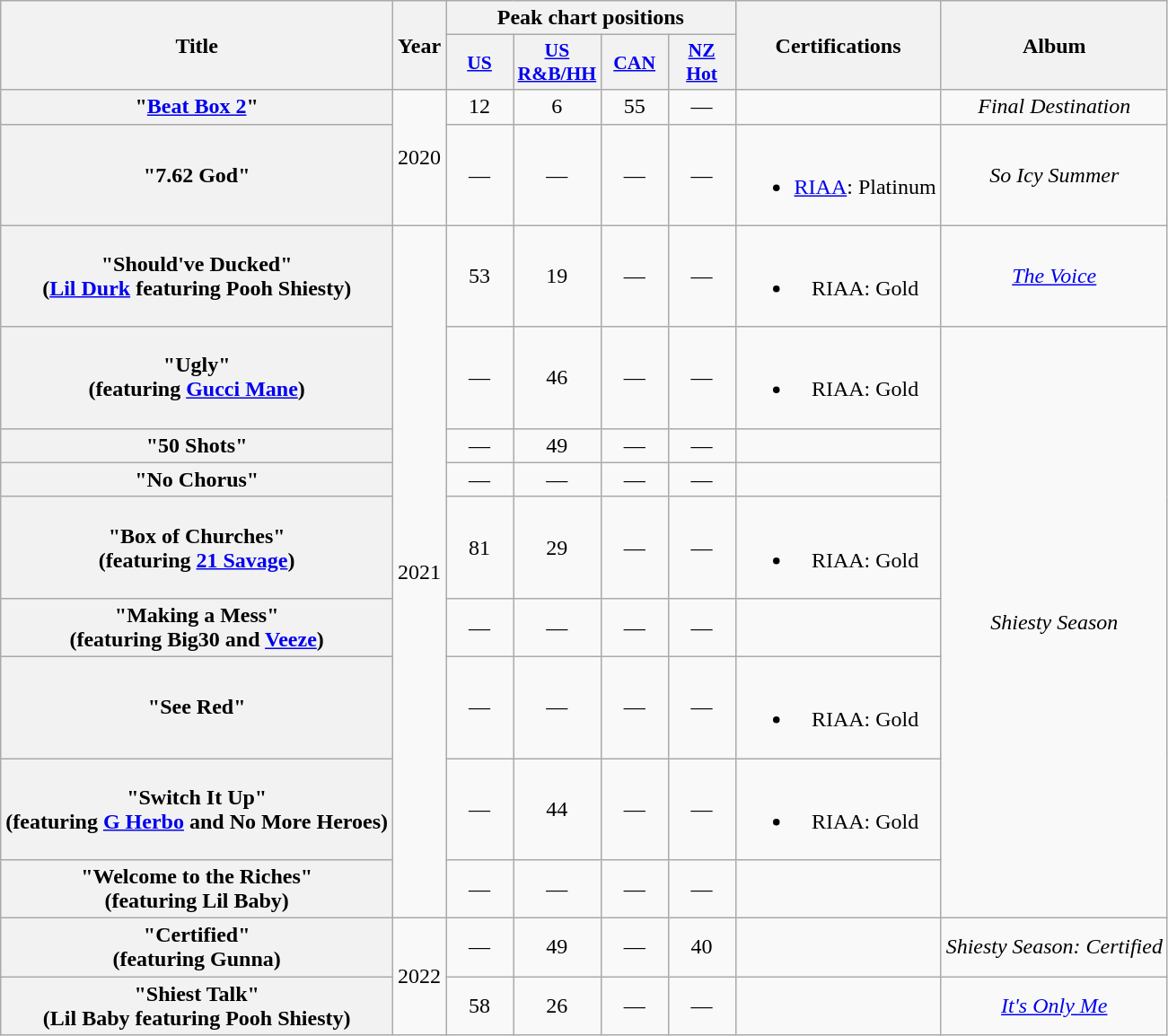<table class="wikitable plainrowheaders" style="text-align:center;">
<tr>
<th rowspan="2">Title</th>
<th rowspan="2">Year</th>
<th colspan="4">Peak chart positions</th>
<th rowspan="2">Certifications</th>
<th rowspan="2">Album</th>
</tr>
<tr>
<th scope="col" style="width:3em;font-size:90%;"><a href='#'>US</a><br></th>
<th scope="col" style="width:3em;font-size:90%;"><a href='#'>US<br>R&B/HH</a><br></th>
<th scope="col" style="width:3em;font-size:90%;"><a href='#'>CAN</a><br></th>
<th scope="col" style="width:3em;font-size:90%;"><a href='#'>NZ<br>Hot</a><br></th>
</tr>
<tr>
<th scope="row">"<a href='#'>Beat Box 2</a>"<br></th>
<td rowspan="2">2020</td>
<td>12</td>
<td>6</td>
<td>55</td>
<td>—</td>
<td></td>
<td><em>Final Destination</em></td>
</tr>
<tr>
<th scope="row">"7.62 God"</th>
<td>—</td>
<td>—</td>
<td>—</td>
<td>—</td>
<td><br><ul><li><a href='#'>RIAA</a>: Platinum</li></ul></td>
<td><em>So Icy Summer</em></td>
</tr>
<tr>
<th scope="row">"Should've Ducked"<br><span>(<a href='#'>Lil Durk</a> featuring Pooh Shiesty)</span></th>
<td rowspan="9">2021</td>
<td>53</td>
<td>19</td>
<td>—</td>
<td>—</td>
<td><br><ul><li>RIAA: Gold</li></ul></td>
<td><em><a href='#'>The Voice</a></em></td>
</tr>
<tr>
<th scope="row">"Ugly"<br><span>(featuring <a href='#'>Gucci Mane</a>)</span></th>
<td>—</td>
<td>46</td>
<td>—</td>
<td>—</td>
<td><br><ul><li>RIAA: Gold</li></ul></td>
<td rowspan="8"><em>Shiesty Season</em></td>
</tr>
<tr>
<th scope="row">"50 Shots"</th>
<td>—</td>
<td>49</td>
<td>—</td>
<td>—</td>
<td></td>
</tr>
<tr>
<th scope="row">"No Chorus"</th>
<td>—</td>
<td>—</td>
<td>—</td>
<td>—</td>
<td></td>
</tr>
<tr>
<th scope="row">"Box of Churches"<br><span>(featuring <a href='#'>21 Savage</a>)</span></th>
<td>81</td>
<td>29</td>
<td>—</td>
<td>—</td>
<td><br><ul><li>RIAA: Gold</li></ul></td>
</tr>
<tr>
<th scope="row">"Making a Mess"<br><span>(featuring Big30 and <a href='#'>Veeze</a>)</span></th>
<td>—</td>
<td>—</td>
<td>—</td>
<td>—</td>
<td></td>
</tr>
<tr>
<th scope="row">"See Red"</th>
<td>—</td>
<td>—</td>
<td>—</td>
<td>—</td>
<td><br><ul><li>RIAA: Gold</li></ul></td>
</tr>
<tr>
<th scope="row">"Switch It Up"<br><span>(featuring <a href='#'>G Herbo</a> and No More Heroes)</span></th>
<td>—</td>
<td>44</td>
<td>—</td>
<td>—</td>
<td><br><ul><li>RIAA: Gold</li></ul></td>
</tr>
<tr>
<th scope="row">"Welcome to the Riches"<br><span>(featuring Lil Baby)</span></th>
<td>—</td>
<td>—</td>
<td>—</td>
<td>—</td>
<td></td>
</tr>
<tr>
<th scope="row">"Certified"<br><span>(featuring Gunna)</span></th>
<td rowspan="2">2022</td>
<td>—</td>
<td>49</td>
<td>—</td>
<td>40</td>
<td></td>
<td><em>Shiesty Season: Certified</em></td>
</tr>
<tr>
<th scope="row">"Shiest Talk"<br><span>(Lil Baby featuring Pooh Shiesty)</span></th>
<td>58</td>
<td>26</td>
<td>—</td>
<td>—</td>
<td></td>
<td><em><a href='#'>It's Only Me</a></em></td>
</tr>
</table>
